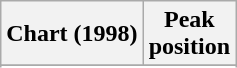<table class="wikitable sortable plainrowheaders" style="text-align:center">
<tr>
<th scope="col">Chart (1998)</th>
<th scope="col">Peak<br>position</th>
</tr>
<tr>
</tr>
<tr>
</tr>
<tr>
</tr>
</table>
